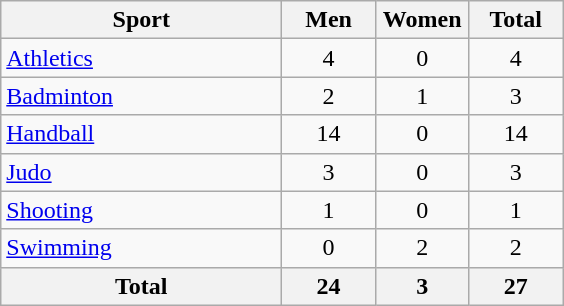<table class="wikitable sortable" style="text-align:center;">
<tr>
<th width=180>Sport</th>
<th width=55>Men</th>
<th width=55>Women</th>
<th width=55>Total</th>
</tr>
<tr>
<td align=left><a href='#'>Athletics</a></td>
<td>4</td>
<td>0</td>
<td>4</td>
</tr>
<tr>
<td align=left><a href='#'>Badminton</a></td>
<td>2</td>
<td>1</td>
<td>3</td>
</tr>
<tr>
<td align=left><a href='#'>Handball</a></td>
<td>14</td>
<td>0</td>
<td>14</td>
</tr>
<tr>
<td align=left><a href='#'>Judo</a></td>
<td>3</td>
<td>0</td>
<td>3</td>
</tr>
<tr>
<td align=left><a href='#'>Shooting</a></td>
<td>1</td>
<td>0</td>
<td>1</td>
</tr>
<tr>
<td align=left><a href='#'>Swimming</a></td>
<td>0</td>
<td>2</td>
<td>2</td>
</tr>
<tr>
<th>Total</th>
<th>24</th>
<th>3</th>
<th>27</th>
</tr>
</table>
